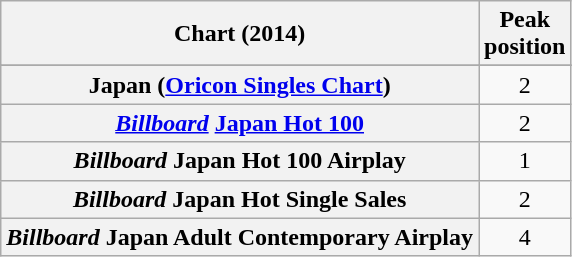<table class="wikitable sortable plainrowheaders" style="text-align:center;">
<tr>
<th scope="col">Chart (2014)</th>
<th scope="col">Peak<br>position</th>
</tr>
<tr>
</tr>
<tr>
<th scope="row">Japan (<a href='#'>Oricon Singles Chart</a>)</th>
<td>2</td>
</tr>
<tr>
<th scope="row"><em><a href='#'>Billboard</a></em> <a href='#'>Japan Hot 100</a></th>
<td>2</td>
</tr>
<tr>
<th scope="row"><em>Billboard</em> Japan Hot 100 Airplay</th>
<td>1</td>
</tr>
<tr>
<th scope="row"><em>Billboard</em> Japan Hot Single Sales</th>
<td>2</td>
</tr>
<tr>
<th scope="row"><em>Billboard</em> Japan Adult Contemporary Airplay</th>
<td>4</td>
</tr>
</table>
